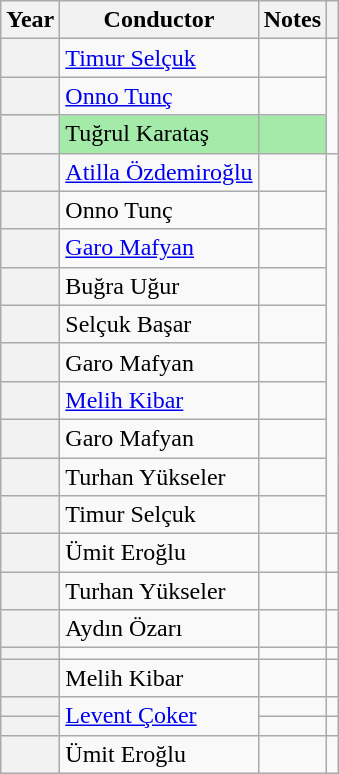<table class="wikitable plainrowheaders">
<tr>
<th>Year</th>
<th>Conductor</th>
<th>Notes</th>
<th></th>
</tr>
<tr>
<th scope="row"></th>
<td><a href='#'>Timur Selçuk</a></td>
<td></td>
<td rowspan="3"></td>
</tr>
<tr>
<th scope="row"></th>
<td><a href='#'>Onno Tunç</a></td>
<td></td>
</tr>
<tr bgcolor="#A4EAA9">
<th scope="row"></th>
<td>Tuğrul Karataş</td>
<td></td>
</tr>
<tr>
<th scope="row"></th>
<td><a href='#'>Atilla Özdemiroğlu</a></td>
<td></td>
<td rowspan="10"></td>
</tr>
<tr>
<th scope="row"></th>
<td>Onno Tunç</td>
<td></td>
</tr>
<tr>
<th scope="row"></th>
<td><a href='#'>Garo Mafyan</a></td>
<td></td>
</tr>
<tr>
<th scope="row"></th>
<td>Buğra Uğur</td>
<td></td>
</tr>
<tr>
<th scope="row"></th>
<td>Selçuk Başar</td>
<td></td>
</tr>
<tr>
<th scope="row"></th>
<td>Garo Mafyan</td>
<td></td>
</tr>
<tr>
<th scope="row"></th>
<td><a href='#'>Melih Kibar</a></td>
<td></td>
</tr>
<tr>
<th scope="row"></th>
<td>Garo Mafyan</td>
<td></td>
</tr>
<tr>
<th scope="row"></th>
<td>Turhan Yükseler</td>
<td></td>
</tr>
<tr>
<th scope="row"></th>
<td>Timur Selçuk</td>
<td></td>
</tr>
<tr>
<th scope="row"></th>
<td>Ümit Eroğlu</td>
<td></td>
<td></td>
</tr>
<tr>
<th scope="row"></th>
<td>Turhan Yükseler</td>
<td></td>
<td></td>
</tr>
<tr>
<th scope="row"></th>
<td>Aydın Özarı</td>
<td></td>
<td></td>
</tr>
<tr>
<th scope="row"></th>
<td></td>
<td></td>
<td></td>
</tr>
<tr>
<th scope="row"></th>
<td>Melih Kibar</td>
<td></td>
<td></td>
</tr>
<tr>
<th scope="row"></th>
<td rowspan="2"><a href='#'>Levent Çoker</a></td>
<td></td>
<td></td>
</tr>
<tr>
<th scope="row"></th>
<td></td>
<td></td>
</tr>
<tr>
<th scope="row"></th>
<td>Ümit Eroğlu</td>
<td></td>
<td></td>
</tr>
</table>
